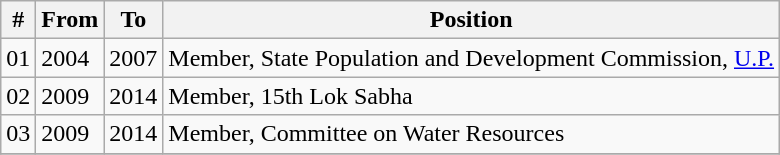<table class="wikitable sortable">
<tr>
<th>#</th>
<th>From</th>
<th>To</th>
<th>Position</th>
</tr>
<tr>
<td>01</td>
<td>2004</td>
<td>2007</td>
<td>Member, State Population and Development Commission, <a href='#'>U.P.</a></td>
</tr>
<tr>
<td>02</td>
<td>2009</td>
<td>2014</td>
<td>Member, 15th Lok Sabha</td>
</tr>
<tr>
<td>03</td>
<td>2009</td>
<td>2014</td>
<td>Member, Committee on Water Resources</td>
</tr>
<tr>
</tr>
</table>
